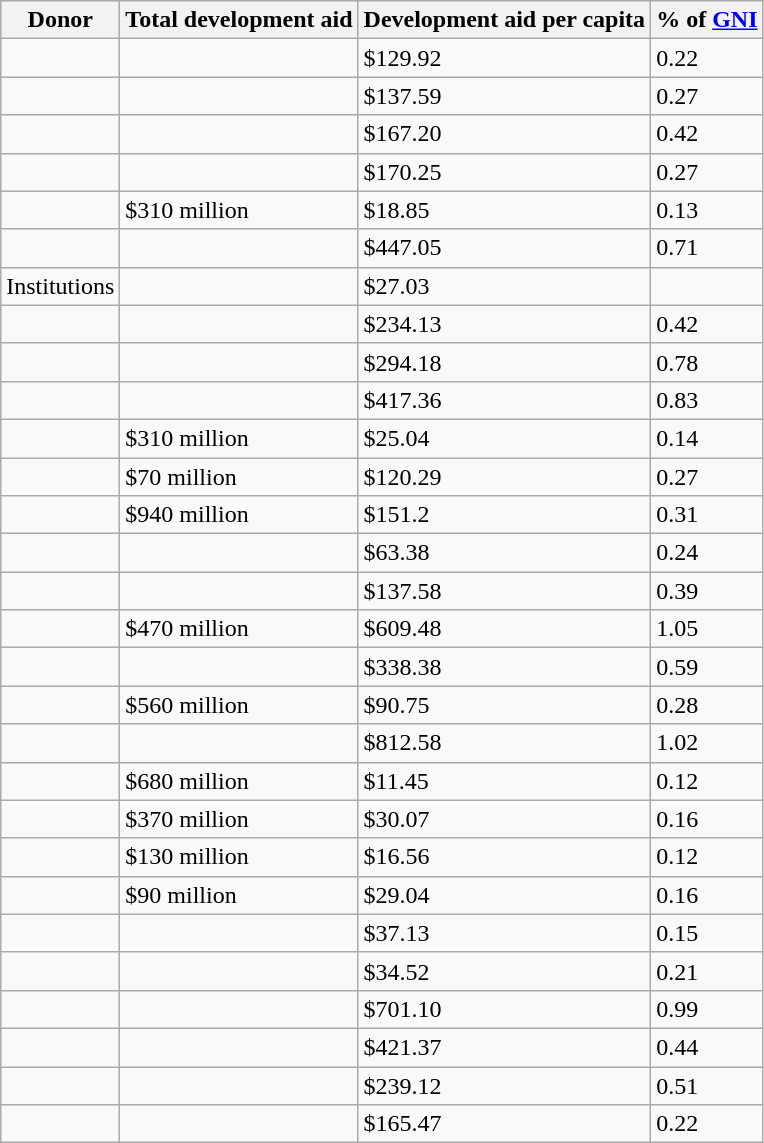<table class="wikitable sortable">
<tr>
<th>Donor</th>
<th>Total development aid</th>
<th>Development aid per capita<br></th>
<th>% of <a href='#'>GNI</a></th>
</tr>
<tr>
<td></td>
<td></td>
<td>$129.92</td>
<td>0.22</td>
</tr>
<tr>
<td></td>
<td></td>
<td>$137.59</td>
<td>0.27</td>
</tr>
<tr>
<td></td>
<td></td>
<td>$167.20</td>
<td>0.42</td>
</tr>
<tr>
<td></td>
<td></td>
<td>$170.25</td>
<td>0.27</td>
</tr>
<tr>
<td></td>
<td>$310 million</td>
<td>$18.85</td>
<td>0.13</td>
</tr>
<tr>
<td></td>
<td></td>
<td>$447.05</td>
<td>0.71</td>
</tr>
<tr>
<td> Institutions </td>
<td></td>
<td>$27.03</td>
<td></td>
</tr>
<tr>
<td></td>
<td></td>
<td>$234.13</td>
<td>0.42</td>
</tr>
<tr>
<td></td>
<td></td>
<td>$294.18</td>
<td>0.78</td>
</tr>
<tr>
<td></td>
<td></td>
<td>$417.36</td>
<td>0.83</td>
</tr>
<tr>
<td></td>
<td>$310 million</td>
<td>$25.04</td>
<td>0.14</td>
</tr>
<tr>
<td></td>
<td>$70 million</td>
<td>$120.29</td>
<td>0.27</td>
</tr>
<tr>
<td></td>
<td>$940 million</td>
<td>$151.2</td>
<td>0.31</td>
</tr>
<tr>
<td></td>
<td></td>
<td>$63.38</td>
<td>0.24</td>
</tr>
<tr>
<td></td>
<td></td>
<td>$137.58</td>
<td>0.39</td>
</tr>
<tr>
<td></td>
<td>$470 million</td>
<td>$609.48</td>
<td>1.05</td>
</tr>
<tr>
<td></td>
<td></td>
<td>$338.38</td>
<td>0.59</td>
</tr>
<tr>
<td></td>
<td>$560 million</td>
<td>$90.75</td>
<td>0.28</td>
</tr>
<tr>
<td></td>
<td></td>
<td>$812.58</td>
<td>1.02</td>
</tr>
<tr>
<td></td>
<td>$680 million</td>
<td>$11.45</td>
<td>0.12</td>
</tr>
<tr>
<td></td>
<td>$370 million</td>
<td>$30.07</td>
<td>0.16</td>
</tr>
<tr>
<td></td>
<td>$130 million</td>
<td>$16.56</td>
<td>0.12</td>
</tr>
<tr>
<td></td>
<td>$90 million</td>
<td>$29.04</td>
<td>0.16</td>
</tr>
<tr>
<td></td>
<td></td>
<td>$37.13</td>
<td>0.15</td>
</tr>
<tr>
<td></td>
<td></td>
<td>$34.52</td>
<td>0.21</td>
</tr>
<tr>
<td></td>
<td></td>
<td>$701.10</td>
<td>0.99</td>
</tr>
<tr>
<td></td>
<td></td>
<td>$421.37</td>
<td>0.44</td>
</tr>
<tr>
<td></td>
<td></td>
<td>$239.12</td>
<td>0.51</td>
</tr>
<tr>
<td></td>
<td></td>
<td>$165.47</td>
<td>0.22</td>
</tr>
</table>
